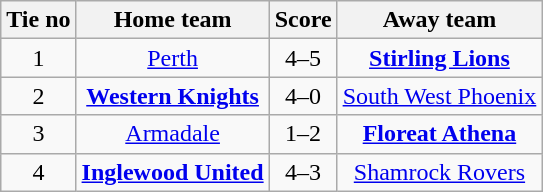<table class="wikitable" style="text-align:center">
<tr>
<th>Tie no</th>
<th>Home team</th>
<th>Score</th>
<th>Away team</th>
</tr>
<tr>
<td>1</td>
<td><a href='#'>Perth</a></td>
<td>4–5</td>
<td><strong><a href='#'>Stirling Lions</a></strong></td>
</tr>
<tr>
<td>2</td>
<td><strong><a href='#'>Western Knights</a></strong></td>
<td>4–0</td>
<td><a href='#'>South West Phoenix</a></td>
</tr>
<tr>
<td>3</td>
<td><a href='#'>Armadale</a></td>
<td>1–2</td>
<td><strong><a href='#'>Floreat Athena</a></strong></td>
</tr>
<tr>
<td>4</td>
<td><strong><a href='#'>Inglewood United</a></strong></td>
<td>4–3</td>
<td><a href='#'>Shamrock Rovers</a></td>
</tr>
</table>
